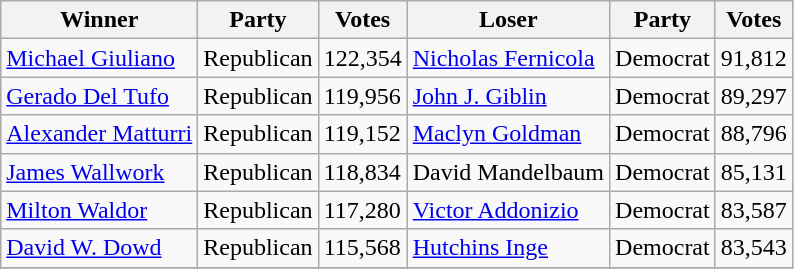<table class="wikitable">
<tr>
<th>Winner</th>
<th>Party</th>
<th>Votes</th>
<th>Loser</th>
<th>Party</th>
<th>Votes</th>
</tr>
<tr>
<td><a href='#'>Michael Giuliano</a></td>
<td>Republican</td>
<td>122,354</td>
<td><a href='#'>Nicholas Fernicola</a></td>
<td>Democrat</td>
<td>91,812</td>
</tr>
<tr>
<td><a href='#'>Gerado Del Tufo</a></td>
<td>Republican</td>
<td>119,956</td>
<td><a href='#'>John J. Giblin</a></td>
<td>Democrat</td>
<td>89,297</td>
</tr>
<tr>
<td><a href='#'>Alexander Matturri</a></td>
<td>Republican</td>
<td>119,152</td>
<td><a href='#'>Maclyn Goldman</a></td>
<td>Democrat</td>
<td>88,796</td>
</tr>
<tr>
<td><a href='#'>James Wallwork</a></td>
<td>Republican</td>
<td>118,834</td>
<td>David Mandelbaum</td>
<td>Democrat</td>
<td>85,131</td>
</tr>
<tr>
<td><a href='#'>Milton Waldor</a></td>
<td>Republican</td>
<td>117,280</td>
<td><a href='#'>Victor Addonizio</a></td>
<td>Democrat</td>
<td>83,587</td>
</tr>
<tr>
<td><a href='#'>David W. Dowd</a></td>
<td>Republican</td>
<td>115,568</td>
<td><a href='#'>Hutchins Inge</a></td>
<td>Democrat</td>
<td>83,543</td>
</tr>
<tr>
</tr>
</table>
